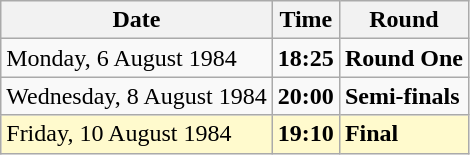<table class="wikitable">
<tr>
<th>Date</th>
<th>Time</th>
<th>Round</th>
</tr>
<tr>
<td>Monday, 6 August 1984</td>
<td><strong>18:25</strong></td>
<td><strong>Round One</strong></td>
</tr>
<tr>
<td>Wednesday, 8 August 1984</td>
<td><strong>20:00</strong></td>
<td><strong>Semi-finals</strong></td>
</tr>
<tr style=background:lemonchiffon>
<td>Friday, 10 August 1984</td>
<td><strong>19:10</strong></td>
<td><strong>Final</strong></td>
</tr>
</table>
